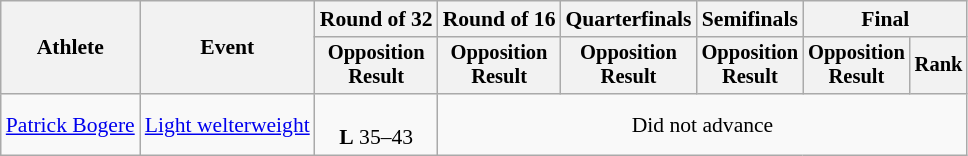<table class="wikitable" style="font-size:90%">
<tr>
<th rowspan="2">Athlete</th>
<th rowspan="2">Event</th>
<th>Round of 32</th>
<th>Round of 16</th>
<th>Quarterfinals</th>
<th>Semifinals</th>
<th colspan=2>Final</th>
</tr>
<tr style="font-size:95%">
<th>Opposition<br>Result</th>
<th>Opposition<br>Result</th>
<th>Opposition<br>Result</th>
<th>Opposition<br>Result</th>
<th>Opposition<br>Result</th>
<th>Rank</th>
</tr>
<tr align=center>
<td align=left><a href='#'>Patrick Bogere</a></td>
<td align=left><a href='#'>Light welterweight</a></td>
<td><br><strong>L</strong> 35–43</td>
<td colspan=5>Did not advance</td>
</tr>
</table>
